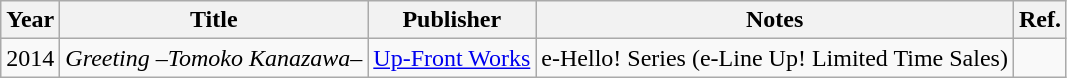<table class="wikitable">
<tr>
<th>Year</th>
<th>Title</th>
<th>Publisher</th>
<th>Notes</th>
<th>Ref.</th>
</tr>
<tr>
<td>2014</td>
<td><em>Greeting –Tomoko Kanazawa–</em></td>
<td><a href='#'>Up-Front Works</a></td>
<td>e-Hello! Series (e-Line Up! Limited Time Sales)</td>
<td></td>
</tr>
</table>
